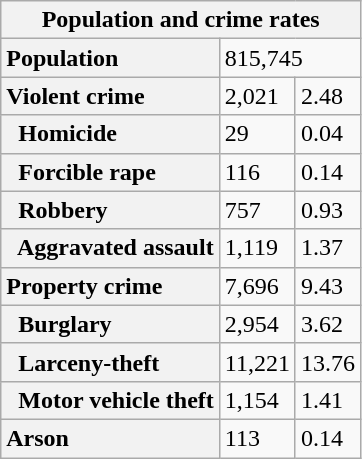<table class="wikitable collapsible collapsed">
<tr>
<th colspan="3">Population and crime rates</th>
</tr>
<tr>
<th scope="row" style="text-align: left;">Population</th>
<td colspan="2">815,745</td>
</tr>
<tr>
<th scope="row" style="text-align: left;">Violent crime</th>
<td>2,021</td>
<td>2.48</td>
</tr>
<tr>
<th scope="row" style="text-align: left;">  Homicide</th>
<td>29</td>
<td>0.04</td>
</tr>
<tr>
<th scope="row" style="text-align: left;">  Forcible rape</th>
<td>116</td>
<td>0.14</td>
</tr>
<tr>
<th scope="row" style="text-align: left;">  Robbery</th>
<td>757</td>
<td>0.93</td>
</tr>
<tr>
<th scope="row" style="text-align: left;">  Aggravated assault</th>
<td>1,119</td>
<td>1.37</td>
</tr>
<tr>
<th scope="row" style="text-align: left;">Property crime</th>
<td>7,696</td>
<td>9.43</td>
</tr>
<tr>
<th scope="row" style="text-align: left;">  Burglary</th>
<td>2,954</td>
<td>3.62</td>
</tr>
<tr>
<th scope="row" style="text-align: left;">  Larceny-theft</th>
<td>11,221</td>
<td>13.76</td>
</tr>
<tr>
<th scope="row" style="text-align: left;">  Motor vehicle theft</th>
<td>1,154</td>
<td>1.41</td>
</tr>
<tr>
<th scope="row" style="text-align: left;">Arson</th>
<td>113</td>
<td>0.14</td>
</tr>
</table>
